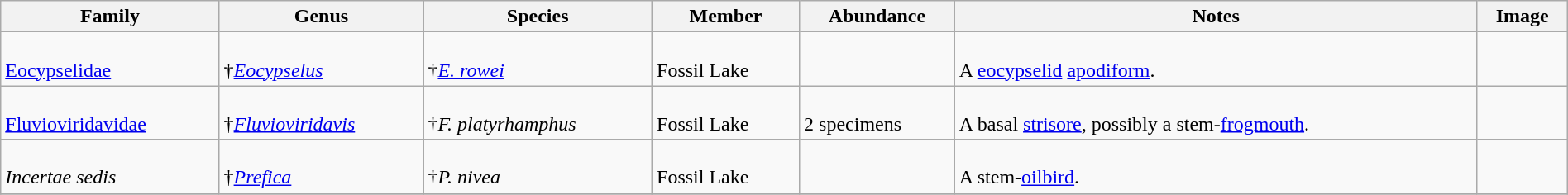<table class="wikitable" style="margin:auto;width:100%;">
<tr>
<th>Family</th>
<th>Genus</th>
<th>Species</th>
<th>Member</th>
<th>Abundance</th>
<th>Notes</th>
<th>Image</th>
</tr>
<tr>
<td><br><a href='#'>Eocypselidae</a></td>
<td><br>†<em><a href='#'>Eocypselus</a></em></td>
<td><br>†<em><a href='#'>E. rowei</a></em></td>
<td><br>Fossil Lake</td>
<td></td>
<td><br>A <a href='#'>eocypselid</a> <a href='#'>apodiform</a>.</td>
<td></td>
</tr>
<tr>
<td><br><a href='#'>Fluvioviridavidae</a></td>
<td><br>†<em><a href='#'>Fluvioviridavis</a></em></td>
<td><br>†<em>F. platyrhamphus</em> </td>
<td><br>Fossil Lake</td>
<td><br>2 specimens</td>
<td><br>A basal <a href='#'>strisore</a>, possibly a stem-<a href='#'>frogmouth</a>.</td>
<td><br></td>
</tr>
<tr>
<td><br><em>Incertae sedis</em></td>
<td><br>†<em><a href='#'>Prefica</a></em></td>
<td><br>†<em>P. nivea</em></td>
<td><br>Fossil Lake</td>
<td></td>
<td><br>A stem-<a href='#'>oilbird</a>.</td>
<td><br></td>
</tr>
<tr>
</tr>
</table>
